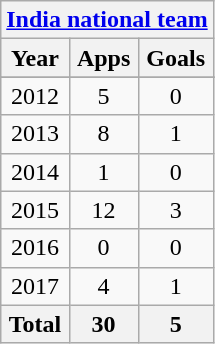<table class="wikitable" style="text-align:center">
<tr>
<th colspan=3><a href='#'>India national team</a></th>
</tr>
<tr>
<th>Year</th>
<th>Apps</th>
<th>Goals</th>
</tr>
<tr>
</tr>
<tr>
<td>2012</td>
<td>5</td>
<td>0</td>
</tr>
<tr>
<td>2013</td>
<td>8</td>
<td>1</td>
</tr>
<tr>
<td>2014</td>
<td>1</td>
<td>0</td>
</tr>
<tr>
<td>2015</td>
<td>12</td>
<td>3</td>
</tr>
<tr>
<td>2016</td>
<td>0</td>
<td>0</td>
</tr>
<tr>
<td>2017</td>
<td>4</td>
<td>1</td>
</tr>
<tr>
<th>Total</th>
<th>30</th>
<th>5</th>
</tr>
</table>
